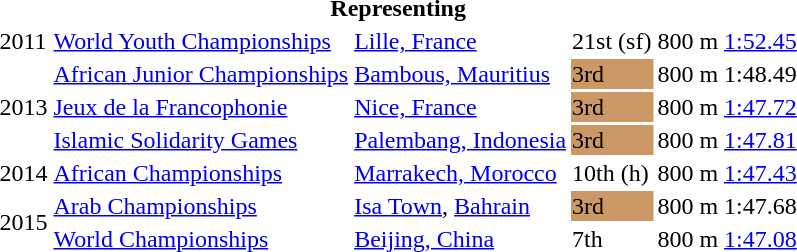<table>
<tr>
<th colspan="6">Representing </th>
</tr>
<tr>
<td>2011</td>
<td><a href='#'>World Youth Championships</a></td>
<td><a href='#'>Lille, France</a></td>
<td>21st (sf)</td>
<td>800 m</td>
<td><a href='#'>1:52.45</a></td>
</tr>
<tr>
<td rowspan=3>2013</td>
<td><a href='#'>African Junior Championships</a></td>
<td><a href='#'>Bambous, Mauritius</a></td>
<td bgcolor=cc9966>3rd</td>
<td>800 m</td>
<td>1:48.49</td>
</tr>
<tr>
<td><a href='#'>Jeux de la Francophonie</a></td>
<td><a href='#'>Nice, France</a></td>
<td bgcolor=cc9966>3rd</td>
<td>800 m</td>
<td><a href='#'>1:47.72</a></td>
</tr>
<tr>
<td><a href='#'>Islamic Solidarity Games</a></td>
<td><a href='#'>Palembang, Indonesia</a></td>
<td bgcolor=cc9966>3rd</td>
<td>800 m</td>
<td><a href='#'>1:47.81</a></td>
</tr>
<tr>
<td>2014</td>
<td><a href='#'>African Championships</a></td>
<td><a href='#'>Marrakech, Morocco</a></td>
<td>10th (h)</td>
<td>800 m</td>
<td><a href='#'>1:47.43</a></td>
</tr>
<tr>
<td rowspan=2>2015</td>
<td><a href='#'>Arab Championships</a></td>
<td><a href='#'>Isa Town</a>, <a href='#'>Bahrain</a></td>
<td bgcolor=cc9966>3rd</td>
<td>800 m</td>
<td>1:47.68</td>
</tr>
<tr>
<td><a href='#'>World Championships</a></td>
<td><a href='#'>Beijing, China</a></td>
<td>7th</td>
<td>800 m</td>
<td><a href='#'>1:47.08</a></td>
</tr>
</table>
